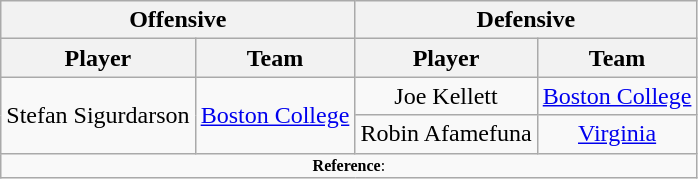<table class="wikitable" style="text-align: center;">
<tr>
<th colspan="2">Offensive</th>
<th colspan="2">Defensive</th>
</tr>
<tr>
<th>Player</th>
<th>Team</th>
<th>Player</th>
<th>Team</th>
</tr>
<tr>
<td rowspan=2>Stefan Sigurdarson</td>
<td rowspan=2><a href='#'>Boston College</a></td>
<td>Joe Kellett</td>
<td><a href='#'>Boston College</a></td>
</tr>
<tr>
<td>Robin Afamefuna</td>
<td><a href='#'>Virginia</a></td>
</tr>
<tr>
<td colspan="12"  style="font-size:8pt; text-align:center;"><strong>Reference</strong>:</td>
</tr>
</table>
